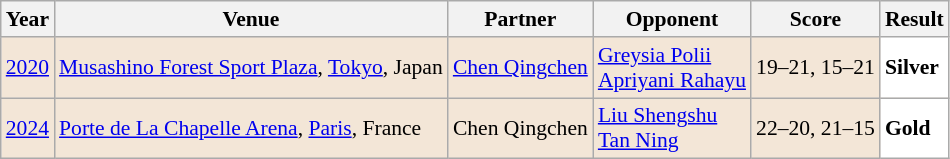<table class="sortable wikitable" style="font-size: 90%">
<tr>
<th>Year</th>
<th>Venue</th>
<th>Partner</th>
<th>Opponent</th>
<th>Score</th>
<th>Result</th>
</tr>
<tr style="background:#F3E6D7">
<td align="center"><a href='#'>2020</a></td>
<td align="left"><a href='#'>Musashino Forest Sport Plaza</a>, <a href='#'>Tokyo</a>, Japan</td>
<td align="left"> <a href='#'>Chen Qingchen</a></td>
<td align="left"> <a href='#'>Greysia Polii</a><br> <a href='#'>Apriyani Rahayu</a></td>
<td align="left">19–21, 15–21</td>
<td style="text-align:left; background:white"> <strong>Silver</strong></td>
</tr>
<tr style="background:#F3E6D7">
<td align="center"><a href='#'>2024</a></td>
<td align="left"><a href='#'>Porte de La Chapelle Arena</a>, <a href='#'>Paris</a>, France</td>
<td align="left"> Chen Qingchen</td>
<td align="left"> <a href='#'>Liu Shengshu</a><br> <a href='#'>Tan Ning</a></td>
<td align="left">22–20, 21–15</td>
<td style="text-align:left; background:white"> <strong>Gold</strong></td>
</tr>
</table>
